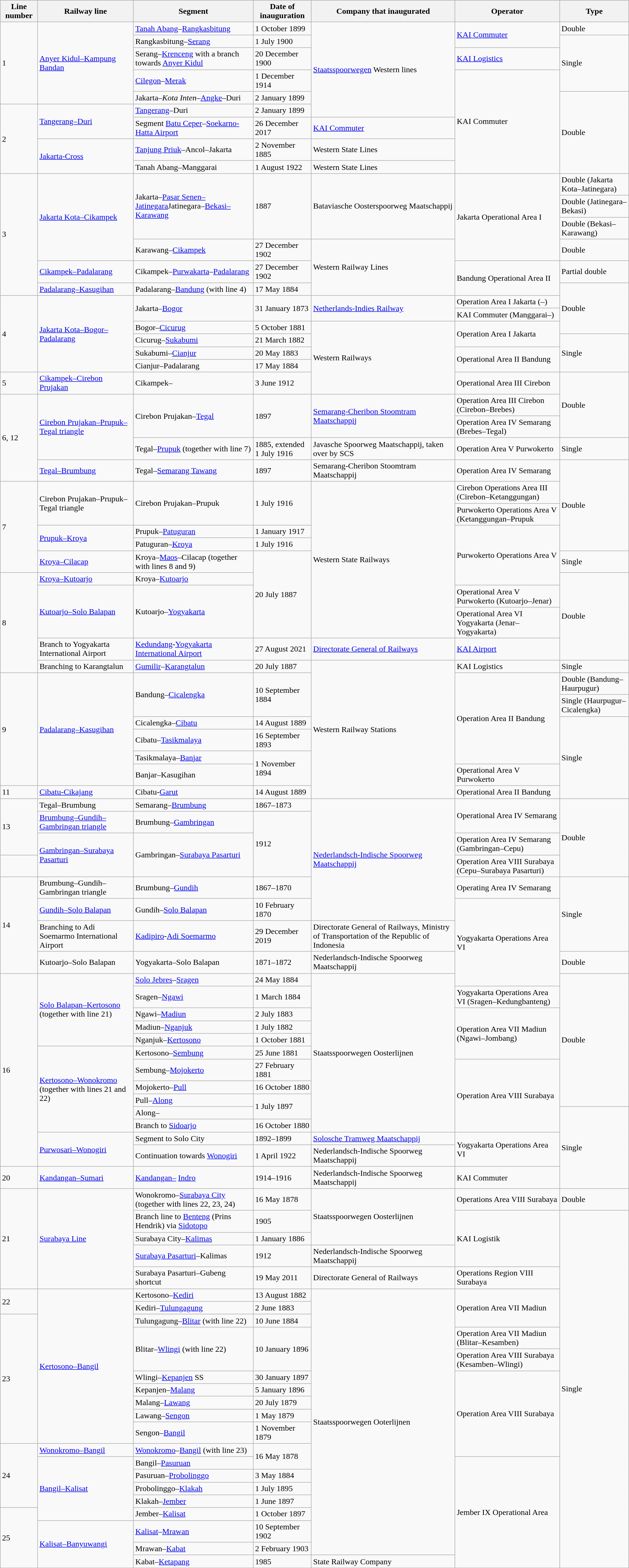<table class="wikitable">
<tr>
<th>Line number</th>
<th>Railway line</th>
<th>Segment</th>
<th>Date of inauguration</th>
<th>Company that inaugurated</th>
<th>Operator</th>
<th>Type</th>
</tr>
<tr>
<td rowspan="5">1</td>
<td rowspan="5"><a href='#'>Anyer Kidul–Kampung Bandan</a></td>
<td><a href='#'>Tanah Abang</a>–<a href='#'>Rangkasbitung</a></td>
<td>1 October 1899</td>
<td rowspan="6"><a href='#'>Staatsspoorwegen</a> Western lines</td>
<td rowspan="2"><a href='#'>KAI Commuter</a></td>
<td>Double</td>
</tr>
<tr>
<td>Rangkasbitung–<a href='#'>Serang</a></td>
<td>1 July 1900</td>
<td rowspan="3">Single</td>
</tr>
<tr>
<td>Serang–<a href='#'>Krenceng</a> with a branch towards <a href='#'>Anyer Kidul</a></td>
<td>20 December 1900</td>
<td><a href='#'>KAI Logistics</a></td>
</tr>
<tr>
<td><a href='#'>Cilegon</a>–<a href='#'>Merak</a></td>
<td>1 December 1914</td>
<td rowspan="6">KAI Commuter</td>
</tr>
<tr>
<td>Jakarta–<em>Kota Inten</em>–<a href='#'>Angke</a>–Duri</td>
<td>2 January 1899</td>
<td rowspan="5">Double</td>
</tr>
<tr>
<td rowspan="4">2</td>
<td rowspan="2"><a href='#'>Tangerang–Duri</a></td>
<td><a href='#'>Tangerang</a>–Duri</td>
<td>2 January 1899</td>
</tr>
<tr>
<td>Segment <a href='#'>Batu Ceper</a>–<a href='#'>Soekarno-Hatta Airport</a></td>
<td>26 December 2017</td>
<td><a href='#'>KAI Commuter</a></td>
</tr>
<tr>
<td rowspan="2"><a href='#'>Jakarta-Cross</a></td>
<td><a href='#'>Tanjung Priuk</a>–Ancol–Jakarta</td>
<td>2 November 1885</td>
<td>Western State Lines</td>
</tr>
<tr>
<td>Tanah Abang–Manggarai</td>
<td>1 August 1922</td>
<td>Western State Lines</td>
</tr>
<tr>
<td rowspan="6">3</td>
<td rowspan="4"><a href='#'>Jakarta Kota–Cikampek</a></td>
<td rowspan="3">Jakarta–<a href='#'>Pasar Senen–Jatinegara</a>Jatinegara–<a href='#'>Bekasi–</a> <a href='#'>Karawang</a></td>
<td rowspan="3">1887</td>
<td rowspan="3">Bataviasche Oosterspoorweg Maatschappij</td>
<td rowspan="4">Jakarta Operational Area I</td>
<td>Double (Jakarta Kota–Jatinegara)</td>
</tr>
<tr>
<td>Double (Jatinegara–Bekasi)</td>
</tr>
<tr>
<td>Double (Bekasi–Karawang)</td>
</tr>
<tr>
<td>Karawang–<a href='#'>Cikampek</a></td>
<td>27 December 1902</td>
<td rowspan="3">Western Railway Lines</td>
<td>Double</td>
</tr>
<tr>
<td><a href='#'>Cikampek–Padalarang</a></td>
<td>Cikampek–<a href='#'>Purwakarta</a>–<a href='#'>Padalarang</a></td>
<td>27 December 1902</td>
<td rowspan="2">Bandung Operational Area II</td>
<td>Partial double</td>
</tr>
<tr>
<td><a href='#'>Padalarang–Kasugihan</a></td>
<td>Padalarang–<a href='#'>Bandung</a> (with line 4)</td>
<td>17 May 1884</td>
<td rowspan="4">Double</td>
</tr>
<tr>
<td rowspan="6">4</td>
<td rowspan="6"><a href='#'>Jakarta Kota–Bogor–Padalarang</a></td>
<td rowspan="2">Jakarta–<a href='#'>Bogor</a></td>
<td rowspan="2">31 January 1873</td>
<td rowspan="2"><a href='#'>Netherlands-Indies Railway</a></td>
<td>Operation Area I Jakarta (–)</td>
</tr>
<tr>
<td>KAI Commuter (Manggarai–)</td>
</tr>
<tr>
<td>Bogor–<a href='#'>Cicurug</a></td>
<td>5 October 1881</td>
<td rowspan="5">Western Railways</td>
<td rowspan="2">Operation Area I Jakarta</td>
</tr>
<tr>
<td>Cicurug–<a href='#'>Sukabumi</a></td>
<td>21 March 1882</td>
<td rowspan="3">Single</td>
</tr>
<tr>
<td>Sukabumi–<a href='#'>Cianjur</a></td>
<td>20 May 1883</td>
<td rowspan="2">Operational Area II Bandung</td>
</tr>
<tr>
<td>Cianjur–Padalarang</td>
<td>17 May 1884</td>
</tr>
<tr>
<td>5</td>
<td><a href='#'>Cikampek–Cirebon Prujakan</a></td>
<td>Cikampek–</td>
<td>3 June 1912</td>
<td>Operational Area III Cirebon</td>
<td rowspan="3">Double</td>
</tr>
<tr>
<td rowspan="4">6, 12</td>
<td rowspan="3"><a href='#'>Cirebon Prujakan–Prupuk–Tegal triangle</a></td>
<td rowspan="2">Cirebon Prujakan–<a href='#'>Tegal</a></td>
<td rowspan="2">1897</td>
<td rowspan="2"><a href='#'>Semarang-Cheribon Stoomtram Maatschappij</a></td>
<td>Operation Area III Cirebon (Cirebon–Brebes)</td>
</tr>
<tr>
<td>Operation Area IV Semarang (Brebes–Tegal)</td>
</tr>
<tr>
<td>Tegal–<a href='#'>Prupuk</a> (together with line 7)</td>
<td>1885, extended<br>1 July 1916</td>
<td>Javasche Spoorweg Maatschappij, taken over by SCS</td>
<td>Operation Area V Purwokerto</td>
<td>Single</td>
</tr>
<tr>
<td><a href='#'>Tegal–Brumbung</a></td>
<td>Tegal–<a href='#'>Semarang Tawang</a></td>
<td>1897</td>
<td>Semarang-Cheribon Stoomtram Maatschappij</td>
<td>Operation Area IV Semarang</td>
<td rowspan="5">Double</td>
</tr>
<tr>
<td rowspan="5">7</td>
<td rowspan="2">Cirebon Prujakan–Prupuk–Tegal triangle</td>
<td rowspan="2">Cirebon Prujakan–Prupuk</td>
<td rowspan="2">1 July 1916</td>
<td rowspan="8">Western State Railways</td>
<td>Cirebon Operations Area III (Cirebon–Ketanggungan)</td>
</tr>
<tr>
<td>Purwokerto Operations Area V (Ketanggungan–Prupuk</td>
</tr>
<tr>
<td rowspan="2"><a href='#'>Prupuk–Kroya</a></td>
<td>Prupuk–<a href='#'>Patuguran</a></td>
<td>1 January 1917</td>
<td rowspan="4">Purwokerto Operations Area V</td>
</tr>
<tr>
<td>Patuguran–<a href='#'>Kroya</a></td>
<td>1 July 1916</td>
</tr>
<tr>
<td><a href='#'>Kroya–Cilacap</a></td>
<td>Kroya–<a href='#'>Maos</a>–Cilacap (together with lines 8 and 9)</td>
<td rowspan="4">20 July 1887</td>
<td>Single</td>
</tr>
<tr>
<td rowspan="5">8</td>
<td><a href='#'>Kroya–Kutoarjo</a></td>
<td>Kroya–<a href='#'>Kutoarjo</a></td>
<td rowspan="4">Double</td>
</tr>
<tr>
<td rowspan="2"><a href='#'>Kutoarjo–Solo Balapan</a></td>
<td rowspan="2">Kutoarjo–<a href='#'>Yogyakarta</a></td>
<td>Operational Area V Purwokerto (Kutoarjo–Jenar)</td>
</tr>
<tr>
<td>Operational Area VI Yogyakarta (Jenar–Yogyakarta)</td>
</tr>
<tr>
<td>Branch to Yogyakarta International Airport</td>
<td><a href='#'>Kedundang</a>-<a href='#'>Yogyakarta International Airport</a></td>
<td>27 August 2021</td>
<td><a href='#'>Directorate General of Railways</a></td>
<td><a href='#'>KAI Airport</a></td>
</tr>
<tr>
<td>Branching to Karangtalun</td>
<td><a href='#'>Gumilir</a>–<a href='#'>Karangtalun</a></td>
<td>20 July 1887</td>
<td rowspan="8">Western Railway Stations</td>
<td>KAI Logistics</td>
<td>Single</td>
</tr>
<tr>
<td rowspan="6">9</td>
<td rowspan="6"><a href='#'>Padalarang–Kasugihan</a></td>
<td rowspan="2">Bandung–<a href='#'>Cicalengka</a></td>
<td rowspan="2">10 September 1884</td>
<td rowspan="5">Operation Area II Bandung</td>
<td>Double (Bandung–Haurpugur)</td>
</tr>
<tr>
<td>Single (Haurpugur–Cicalengka)</td>
</tr>
<tr>
<td>Cicalengka–<a href='#'>Cibatu</a></td>
<td>14 August 1889</td>
<td rowspan="5">Single</td>
</tr>
<tr>
<td>Cibatu–<a href='#'>Tasikmalaya</a></td>
<td>16 September 1893</td>
</tr>
<tr>
<td>Tasikmalaya–<a href='#'>Banjar</a></td>
<td rowspan="2">1 November 1894</td>
</tr>
<tr>
<td>Banjar–Kasugihan</td>
<td>Operational Area V Purwokerto</td>
</tr>
<tr>
<td>11</td>
<td><a href='#'>Cibatu-Cikajang</a></td>
<td>Cibatu-<a href='#'>Garut</a></td>
<td>14 August 1889</td>
<td>Operational Area II Bandung</td>
</tr>
<tr>
<td rowspan="3">13</td>
<td>Tegal–Brumbung</td>
<td>Semarang–<a href='#'>Brumbung</a></td>
<td>1867–1873</td>
<td rowspan="6"><a href='#'>Nederlandsch-Indische Spoorweg Maatschappij</a></td>
<td rowspan="2">Operational Area IV Semarang</td>
<td rowspan="4">Double</td>
</tr>
<tr>
<td><a href='#'>Brumbung–Gundih–Gambringan triangle</a></td>
<td>Brumbung–<a href='#'>Gambringan</a></td>
<td rowspan="3">1912</td>
</tr>
<tr>
<td rowspan="2"><a href='#'>Gambringan–Surabaya Pasarturi</a></td>
<td rowspan="2">Gambringan–<a href='#'>Surabaya Pasarturi</a></td>
<td>Operation Area IV Semarang (Gambringan–Cepu)</td>
</tr>
<tr>
<td></td>
<td>Operation Area VIII Surabaya (Cepu–Surabaya Pasarturi)</td>
</tr>
<tr>
<td rowspan="4">14</td>
<td>Brumbung–Gundih–Gambringan triangle</td>
<td>Brumbung–<a href='#'>Gundih</a></td>
<td>1867–1870</td>
<td>Operating Area IV Semarang</td>
<td rowspan="3">Single</td>
</tr>
<tr>
<td><a href='#'>Gundih–Solo Balapan</a></td>
<td>Gundih–<a href='#'>Solo Balapan</a></td>
<td>10 February 1870</td>
<td rowspan="4">Yogyakarta Operations Area VI</td>
</tr>
<tr>
<td>Branching to Adi Soemarmo International Airport</td>
<td><a href='#'>Kadipiro</a>-<a href='#'>Adi Soemarmo</a></td>
<td>29 December 2019</td>
<td>Directorate General of Railways, Ministry of Transportation of the Republic of Indonesia</td>
</tr>
<tr>
<td>Kutoarjo–Solo Balapan</td>
<td>Yogyakarta–Solo Balapan</td>
<td>1871–1872</td>
<td>Nederlandsch-Indische Spoorweg Maatschappij</td>
<td>Double</td>
</tr>
<tr>
<td rowspan="14">16</td>
<td rowspan="6"><a href='#'>Solo Balapan–Kertosono</a> (together with line 21)</td>
<td><a href='#'>Solo Jebres</a>–<a href='#'>Sragen</a></td>
<td>24 May 1884</td>
<td rowspan="12">Staatsspoorwegen Oosterlijnen</td>
<td rowspan="10">Double</td>
</tr>
<tr>
<td rowspan="2">Sragen–<a href='#'>Ngawi</a></td>
<td rowspan="2">1 March 1884</td>
<td>Yogyakarta Operations Area VI (Sragen–Kedungbanteng)</td>
</tr>
<tr>
<td rowspan="5">Operation Area VII Madiun (Ngawi–Jombang)</td>
</tr>
<tr>
<td>Ngawi–<a href='#'>Madiun</a></td>
<td>2 July 1883</td>
</tr>
<tr>
<td>Madiun–<a href='#'>Nganjuk</a></td>
<td>1 July 1882</td>
</tr>
<tr>
<td>Nganjuk–<a href='#'>Kertosono</a></td>
<td>1 October 1881</td>
</tr>
<tr>
<td rowspan="6"><a href='#'>Kertosono–Wonokromo</a> (together with lines 21 and 22)</td>
<td>Kertosono–<a href='#'>Sembung</a></td>
<td>25 June 1881</td>
</tr>
<tr>
<td>Sembung–<a href='#'>Mojokerto</a></td>
<td>27 February 1881</td>
<td rowspan="5">Operation Area VIII Surabaya</td>
</tr>
<tr>
<td>Mojokerto–<a href='#'>Pull</a></td>
<td>16 October 1880</td>
</tr>
<tr>
<td>Pull–<a href='#'>Along</a></td>
<td rowspan="2">1 July 1897</td>
</tr>
<tr>
<td>Along–</td>
<td rowspan="5">Single</td>
</tr>
<tr>
<td>Branch to <a href='#'>Sidoarjo</a></td>
<td>16 October 1880</td>
</tr>
<tr>
<td rowspan="2"><a href='#'>Purwosari–Wonogiri</a></td>
<td>Segment to Solo City</td>
<td>1892–1899</td>
<td><a href='#'>Solosche Tramweg Maatschappij</a></td>
<td rowspan="2">Yogyakarta Operations Area VI</td>
</tr>
<tr>
<td>Continuation towards <a href='#'>Wonogiri</a></td>
<td>1 April 1922</td>
<td>Nederlandsch-Indische Spoorweg Maatschappij</td>
</tr>
<tr>
<td>20</td>
<td><a href='#'>Kandangan–Sumari</a></td>
<td><a href='#'>Kandangan–</a> <a href='#'>Indro</a></td>
<td>1914–1916</td>
<td>Nederlandsch-Indische Spoorweg Maatschappij</td>
<td>KAI Commuter</td>
</tr>
<tr>
<td rowspan="5">21</td>
<td rowspan="5"><a href='#'>Surabaya Line</a></td>
<td>Wonokromo–<a href='#'>Surabaya City</a> (together with lines 22, 23, 24)</td>
<td>16 May 1878</td>
<td rowspan="3">Staatsspoorwegen Oosterlijnen</td>
<td>Operations Area VIII Surabaya</td>
<td>Double</td>
</tr>
<tr>
<td>Branch line to <a href='#'>Benteng</a> (Prins Hendrik) via <a href='#'>Sidotopo</a></td>
<td>1905</td>
<td rowspan="3">KAI Logistik</td>
<td rowspan="23">Single</td>
</tr>
<tr>
<td>Surabaya City–<a href='#'>Kalimas</a></td>
<td>1 January 1886</td>
</tr>
<tr>
<td><a href='#'>Surabaya Pasarturi</a>–Kalimas</td>
<td>1912</td>
<td>Nederlandsch-Indische Spoorweg Maatschappij</td>
</tr>
<tr>
<td>Surabaya Pasarturi–Gubeng shortcut</td>
<td>19 May 2011</td>
<td>Directorate General of Railways</td>
<td>Operations Region VIII Surabaya</td>
</tr>
<tr>
<td rowspan="2">22</td>
<td rowspan="10"><a href='#'>Kertosono–Bangil</a></td>
<td>Kertosono–<a href='#'>Kediri</a></td>
<td>13 August 1882</td>
<td rowspan="18">Staatsspoorwegen Ooterlijnen</td>
<td rowspan="3">Operation Area VII Madiun</td>
</tr>
<tr>
<td>Kediri–<a href='#'>Tulungagung</a></td>
<td>2 June 1883</td>
</tr>
<tr>
<td rowspan="8">23</td>
<td>Tulungagung–<a href='#'>Blitar</a> (with line 22)</td>
<td>10 June 1884</td>
</tr>
<tr>
<td rowspan="2">Blitar–<a href='#'>Wlingi</a> (with line 22)</td>
<td rowspan="2">10 January 1896</td>
<td>Operation Area VII Madiun (Blitar–Kesamben)</td>
</tr>
<tr>
<td>Operation Area VIII Surabaya (Kesamben–Wlingi)</td>
</tr>
<tr>
<td>Wlingi–<a href='#'>Kepanjen</a> SS</td>
<td>30 January 1897</td>
<td rowspan="6">Operation Area VIII Surabaya</td>
</tr>
<tr>
<td>Kepanjen–<a href='#'>Malang</a></td>
<td>5 January 1896</td>
</tr>
<tr>
<td>Malang–<a href='#'>Lawang</a></td>
<td>20 July 1879</td>
</tr>
<tr>
<td>Lawang–<a href='#'>Sengon</a></td>
<td>1 May 1879</td>
</tr>
<tr>
<td>Sengon–<a href='#'>Bangil</a></td>
<td>1 November 1879</td>
</tr>
<tr>
<td rowspan="5">24</td>
<td><a href='#'>Wonokromo–Bangil</a></td>
<td><a href='#'>Wonokromo</a>–<a href='#'>Bangil</a> (with line 23)</td>
<td rowspan="2">16 May 1878</td>
</tr>
<tr>
<td rowspan="5"><a href='#'>Bangil–Kalisat</a></td>
<td>Bangil–<a href='#'>Pasuruan</a></td>
<td rowspan="8">Jember IX Operational Area</td>
</tr>
<tr>
<td>Pasuruan–<a href='#'>Probolinggo</a></td>
<td>3 May 1884</td>
</tr>
<tr>
<td>Probolinggo–<a href='#'>Klakah</a></td>
<td>1 July 1895</td>
</tr>
<tr>
<td>Klakah–<a href='#'>Jember</a></td>
<td>1 June 1897</td>
</tr>
<tr>
<td rowspan="4">25</td>
<td>Jember–<a href='#'>Kalisat</a></td>
<td>1 October 1897</td>
</tr>
<tr>
<td rowspan="3"><a href='#'>Kalisat–Banyuwangi</a></td>
<td><a href='#'>Kalisat</a>–<a href='#'>Mrawan</a></td>
<td>10 September 1902</td>
</tr>
<tr>
<td>Mrawan–<a href='#'>Kabat</a></td>
<td>2 February 1903</td>
</tr>
<tr>
<td>Kabat–<a href='#'>Ketapang</a></td>
<td>1985</td>
<td>State Railway Company</td>
</tr>
</table>
